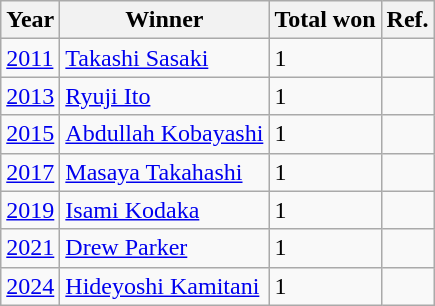<table class="wikitable sortable">
<tr>
<th>Year</th>
<th>Winner</th>
<th>Total won</th>
<th>Ref.</th>
</tr>
<tr>
<td><a href='#'>2011</a></td>
<td><a href='#'>Takashi Sasaki</a></td>
<td>1</td>
<td></td>
</tr>
<tr>
<td><a href='#'>2013</a></td>
<td><a href='#'>Ryuji Ito</a></td>
<td>1</td>
<td></td>
</tr>
<tr>
<td><a href='#'>2015</a></td>
<td><a href='#'>Abdullah Kobayashi</a></td>
<td>1</td>
<td></td>
</tr>
<tr>
<td><a href='#'>2017</a></td>
<td><a href='#'>Masaya Takahashi</a></td>
<td>1</td>
<td></td>
</tr>
<tr>
<td><a href='#'>2019</a></td>
<td><a href='#'>Isami Kodaka</a></td>
<td>1</td>
<td></td>
</tr>
<tr>
<td><a href='#'>2021</a></td>
<td><a href='#'>Drew Parker</a></td>
<td>1</td>
<td></td>
</tr>
<tr>
<td><a href='#'>2024</a></td>
<td><a href='#'>Hideyoshi Kamitani</a></td>
<td>1</td>
<td></td>
</tr>
</table>
